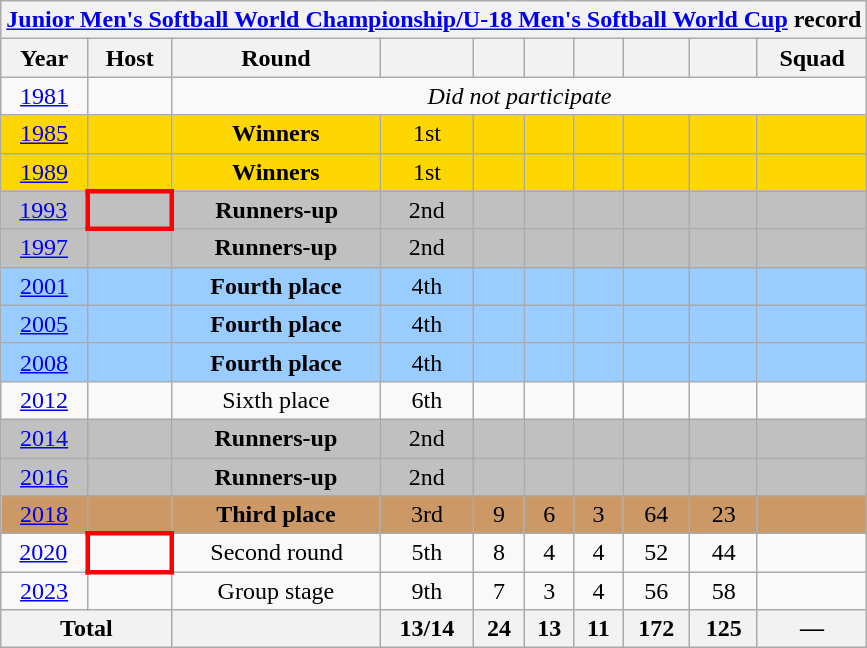<table class="wikitable" style="text-align: center;font-size:100%;">
<tr>
<th colspan="11"><a href='#'>Junior Men's Softball World Championship/U-18 Men's Softball World Cup</a> record</th>
</tr>
<tr>
<th scope="col">Year</th>
<th scope="col">Host</th>
<th scope="col">Round</th>
<th scope="col"></th>
<th scope="col"></th>
<th scope="col"></th>
<th scope="col"></th>
<th scope="col"></th>
<th scope="col"></th>
<th scope="col">Squad</th>
</tr>
<tr>
<td><a href='#'>1981</a></td>
<td align=left></td>
<td colspan="8"><em>Did not participate</em></td>
</tr>
<tr style="background:Gold;">
<td><a href='#'>1985</a></td>
<td align=left></td>
<td><strong>Winners</strong></td>
<td>1st</td>
<td></td>
<td></td>
<td></td>
<td></td>
<td></td>
<td></td>
</tr>
<tr style="background:Gold;">
<td><a href='#'>1989</a></td>
<td align=left></td>
<td><strong>Winners</strong></td>
<td>1st</td>
<td></td>
<td></td>
<td></td>
<td></td>
<td></td>
<td></td>
</tr>
<tr style="background:Silver;">
<td><a href='#'>1993</a></td>
<td style="border: 3px solid red" align=left></td>
<td><strong>Runners-up</strong></td>
<td>2nd</td>
<td></td>
<td></td>
<td></td>
<td></td>
<td></td>
<td></td>
</tr>
<tr style="background:Silver;">
<td><a href='#'>1997</a></td>
<td align=left></td>
<td><strong>Runners-up</strong></td>
<td>2nd</td>
<td></td>
<td></td>
<td></td>
<td></td>
<td></td>
<td></td>
</tr>
<tr style="background:#9acdff">
<td><a href='#'>2001</a></td>
<td align=left></td>
<td><strong>Fourth place</strong></td>
<td>4th</td>
<td></td>
<td></td>
<td></td>
<td></td>
<td></td>
<td></td>
</tr>
<tr style="background:#9acdff">
<td><a href='#'>2005</a></td>
<td align=left></td>
<td><strong>Fourth place</strong></td>
<td>4th</td>
<td></td>
<td></td>
<td></td>
<td></td>
<td></td>
<td></td>
</tr>
<tr style="background:#9acdff">
<td><a href='#'>2008</a></td>
<td align=left></td>
<td><strong>Fourth place</strong></td>
<td>4th</td>
<td></td>
<td></td>
<td></td>
<td></td>
<td></td>
<td></td>
</tr>
<tr>
<td><a href='#'>2012</a></td>
<td align=left></td>
<td>Sixth place</td>
<td>6th</td>
<td></td>
<td></td>
<td></td>
<td></td>
<td></td>
<td></td>
</tr>
<tr style="background:Silver;">
<td><a href='#'>2014</a></td>
<td align=left></td>
<td><strong>Runners-up</strong></td>
<td>2nd</td>
<td></td>
<td></td>
<td></td>
<td></td>
<td></td>
<td></td>
</tr>
<tr style="background:Silver;">
<td><a href='#'>2016</a></td>
<td align=left></td>
<td><strong>Runners-up</strong></td>
<td>2nd</td>
<td></td>
<td></td>
<td></td>
<td></td>
<td></td>
<td></td>
</tr>
<tr bgcolor=#cc9966>
<td><a href='#'>2018</a></td>
<td align=left></td>
<td><strong>Third place</strong></td>
<td>3rd</td>
<td>9</td>
<td>6</td>
<td>3</td>
<td>64</td>
<td>23</td>
<td></td>
</tr>
<tr>
<td><a href='#'>2020</a></td>
<td style="border: 3px solid red" align=left></td>
<td>Second round</td>
<td>5th</td>
<td>8</td>
<td>4</td>
<td>4</td>
<td>52</td>
<td>44</td>
<td></td>
</tr>
<tr>
<td><a href='#'>2023</a></td>
<td align=left></td>
<td>Group stage</td>
<td>9th</td>
<td>7</td>
<td>3</td>
<td>4</td>
<td>56</td>
<td>58</td>
<td></td>
</tr>
<tr>
<th colspan=2>Total</th>
<th></th>
<th>13/14</th>
<th>24</th>
<th>13</th>
<th>11</th>
<th>172</th>
<th>125</th>
<th>—</th>
</tr>
</table>
